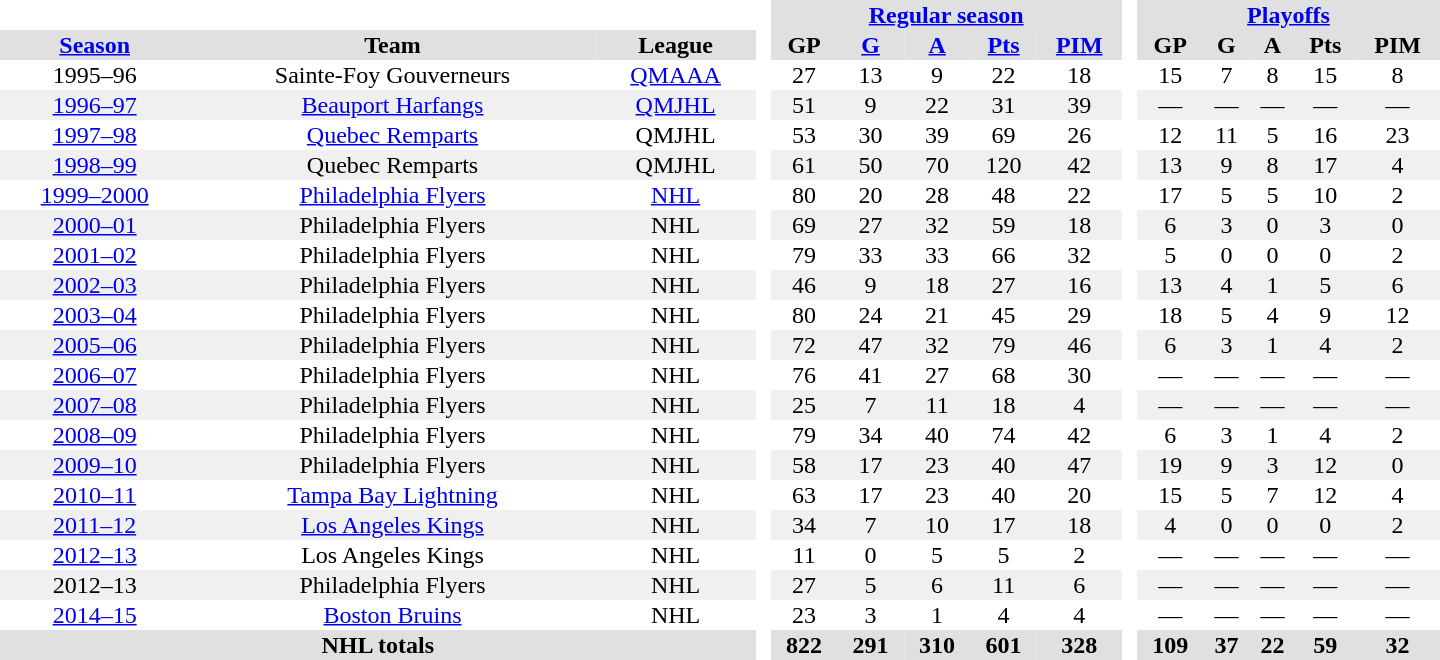<table border="0" cellpadding="1" cellspacing="0" style="text-align:center; width:60em;">
<tr style="background:#e0e0e0;">
<th colspan="3"  bgcolor="#ffffff"> </th>
<th rowspan="99" bgcolor="#ffffff"> </th>
<th colspan="5"><a href='#'>Regular season</a></th>
<th rowspan="99" bgcolor="#ffffff"> </th>
<th colspan="5"><a href='#'>Playoffs</a></th>
</tr>
<tr style="background:#e0e0e0;">
<th><a href='#'>Season</a></th>
<th>Team</th>
<th>League</th>
<th>GP</th>
<th><a href='#'>G</a></th>
<th><a href='#'>A</a></th>
<th><a href='#'>Pts</a></th>
<th><a href='#'>PIM</a></th>
<th>GP</th>
<th>G</th>
<th>A</th>
<th>Pts</th>
<th>PIM</th>
</tr>
<tr>
<td>1995–96</td>
<td>Sainte-Foy Gouverneurs</td>
<td><a href='#'>QMAAA</a></td>
<td>27</td>
<td>13</td>
<td>9</td>
<td>22</td>
<td>18</td>
<td>15</td>
<td>7</td>
<td>8</td>
<td>15</td>
<td>8</td>
</tr>
<tr bgcolor="#f0f0f0">
<td><a href='#'>1996–97</a></td>
<td><a href='#'>Beauport Harfangs</a></td>
<td><a href='#'>QMJHL</a></td>
<td>51</td>
<td>9</td>
<td>22</td>
<td>31</td>
<td>39</td>
<td>—</td>
<td>—</td>
<td>—</td>
<td>—</td>
<td>—</td>
</tr>
<tr>
<td><a href='#'>1997–98</a></td>
<td><a href='#'>Quebec Remparts</a></td>
<td>QMJHL</td>
<td>53</td>
<td>30</td>
<td>39</td>
<td>69</td>
<td>26</td>
<td>12</td>
<td>11</td>
<td>5</td>
<td>16</td>
<td>23</td>
</tr>
<tr bgcolor="#f0f0f0">
<td><a href='#'>1998–99</a></td>
<td>Quebec Remparts</td>
<td>QMJHL</td>
<td>61</td>
<td>50</td>
<td>70</td>
<td>120</td>
<td>42</td>
<td>13</td>
<td>9</td>
<td>8</td>
<td>17</td>
<td>4</td>
</tr>
<tr>
<td><a href='#'>1999–2000</a></td>
<td><a href='#'>Philadelphia Flyers</a></td>
<td><a href='#'>NHL</a></td>
<td>80</td>
<td>20</td>
<td>28</td>
<td>48</td>
<td>22</td>
<td>17</td>
<td>5</td>
<td>5</td>
<td>10</td>
<td>2</td>
</tr>
<tr bgcolor="#f0f0f0">
<td><a href='#'>2000–01</a></td>
<td>Philadelphia Flyers</td>
<td>NHL</td>
<td>69</td>
<td>27</td>
<td>32</td>
<td>59</td>
<td>18</td>
<td>6</td>
<td>3</td>
<td>0</td>
<td>3</td>
<td>0</td>
</tr>
<tr>
<td><a href='#'>2001–02</a></td>
<td>Philadelphia Flyers</td>
<td>NHL</td>
<td>79</td>
<td>33</td>
<td>33</td>
<td>66</td>
<td>32</td>
<td>5</td>
<td>0</td>
<td>0</td>
<td>0</td>
<td>2</td>
</tr>
<tr bgcolor="#f0f0f0">
<td><a href='#'>2002–03</a></td>
<td>Philadelphia Flyers</td>
<td>NHL</td>
<td>46</td>
<td>9</td>
<td>18</td>
<td>27</td>
<td>16</td>
<td>13</td>
<td>4</td>
<td>1</td>
<td>5</td>
<td>6</td>
</tr>
<tr>
<td><a href='#'>2003–04</a></td>
<td>Philadelphia Flyers</td>
<td>NHL</td>
<td>80</td>
<td>24</td>
<td>21</td>
<td>45</td>
<td>29</td>
<td>18</td>
<td>5</td>
<td>4</td>
<td>9</td>
<td>12</td>
</tr>
<tr bgcolor="#f0f0f0">
<td><a href='#'>2005–06</a></td>
<td>Philadelphia Flyers</td>
<td>NHL</td>
<td>72</td>
<td>47</td>
<td>32</td>
<td>79</td>
<td>46</td>
<td>6</td>
<td>3</td>
<td>1</td>
<td>4</td>
<td>2</td>
</tr>
<tr>
<td><a href='#'>2006–07</a></td>
<td>Philadelphia Flyers</td>
<td>NHL</td>
<td>76</td>
<td>41</td>
<td>27</td>
<td>68</td>
<td>30</td>
<td>—</td>
<td>—</td>
<td>—</td>
<td>—</td>
<td>—</td>
</tr>
<tr bgcolor="#f0f0f0">
<td><a href='#'>2007–08</a></td>
<td>Philadelphia Flyers</td>
<td>NHL</td>
<td>25</td>
<td>7</td>
<td>11</td>
<td>18</td>
<td>4</td>
<td>—</td>
<td>—</td>
<td>—</td>
<td>—</td>
<td>—</td>
</tr>
<tr>
<td><a href='#'>2008–09</a></td>
<td>Philadelphia Flyers</td>
<td>NHL</td>
<td>79</td>
<td>34</td>
<td>40</td>
<td>74</td>
<td>42</td>
<td>6</td>
<td>3</td>
<td>1</td>
<td>4</td>
<td>2</td>
</tr>
<tr bgcolor="#f0f0f0">
<td><a href='#'>2009–10</a></td>
<td>Philadelphia Flyers</td>
<td>NHL</td>
<td>58</td>
<td>17</td>
<td>23</td>
<td>40</td>
<td>47</td>
<td>19</td>
<td>9</td>
<td>3</td>
<td>12</td>
<td>0</td>
</tr>
<tr>
<td><a href='#'>2010–11</a></td>
<td><a href='#'>Tampa Bay Lightning</a></td>
<td>NHL</td>
<td>63</td>
<td>17</td>
<td>23</td>
<td>40</td>
<td>20</td>
<td>15</td>
<td>5</td>
<td>7</td>
<td>12</td>
<td>4</td>
</tr>
<tr bgcolor="#f0f0f0">
<td><a href='#'>2011–12</a></td>
<td><a href='#'>Los Angeles Kings</a></td>
<td>NHL</td>
<td>34</td>
<td>7</td>
<td>10</td>
<td>17</td>
<td>18</td>
<td>4</td>
<td>0</td>
<td>0</td>
<td>0</td>
<td>2</td>
</tr>
<tr>
<td><a href='#'>2012–13</a></td>
<td>Los Angeles Kings</td>
<td>NHL</td>
<td>11</td>
<td>0</td>
<td>5</td>
<td>5</td>
<td>2</td>
<td>—</td>
<td>—</td>
<td>—</td>
<td>—</td>
<td>—</td>
</tr>
<tr bgcolor="#f0f0f0">
<td>2012–13</td>
<td>Philadelphia Flyers</td>
<td>NHL</td>
<td>27</td>
<td>5</td>
<td>6</td>
<td>11</td>
<td>6</td>
<td>—</td>
<td>—</td>
<td>—</td>
<td>—</td>
<td>—</td>
</tr>
<tr>
<td><a href='#'>2014–15</a></td>
<td><a href='#'>Boston Bruins</a></td>
<td>NHL</td>
<td>23</td>
<td>3</td>
<td>1</td>
<td>4</td>
<td>4</td>
<td>—</td>
<td>—</td>
<td>—</td>
<td>—</td>
<td>—</td>
</tr>
<tr bgcolor="#e0e0e0">
<th colspan="3">NHL totals</th>
<th>822</th>
<th>291</th>
<th>310</th>
<th>601</th>
<th>328</th>
<th>109</th>
<th>37</th>
<th>22</th>
<th>59</th>
<th>32</th>
</tr>
</table>
